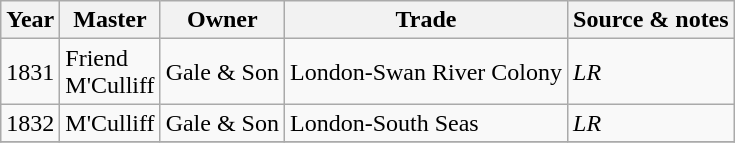<table class=" wikitable">
<tr>
<th>Year</th>
<th>Master</th>
<th>Owner</th>
<th>Trade</th>
<th>Source & notes</th>
</tr>
<tr>
<td>1831</td>
<td>Friend<br>M'Culliff</td>
<td>Gale & Son</td>
<td>London-Swan River Colony</td>
<td><em>LR</em></td>
</tr>
<tr>
<td>1832</td>
<td>M'Culliff</td>
<td>Gale & Son</td>
<td>London-South Seas</td>
<td><em>LR</em></td>
</tr>
<tr>
</tr>
</table>
